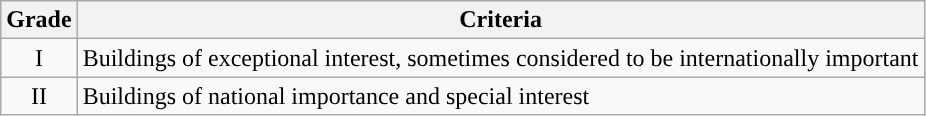<table class="wikitable">
<tr>
<th>Grade</th>
<th>Criteria</th>
</tr>
<tr>
<td align="center" >I</td>
<td>Buildings of exceptional interest, sometimes considered to be internationally important</td>
</tr>
<tr>
<td align="center" >II</td>
<td>Buildings of national importance and special interest</td>
</tr>
</table>
